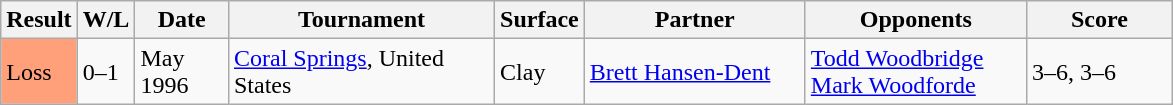<table class="sortable wikitable">
<tr>
<th style="width:40px">Result</th>
<th style="width:30px" class="unsortable">W/L</th>
<th style="width:55px">Date</th>
<th style="width:170px">Tournament</th>
<th style="width:50px">Surface</th>
<th style="width:140px">Partner</th>
<th style="width:140px">Opponents</th>
<th style="width:90px" class="unsortable">Score</th>
</tr>
<tr>
<td style="background:#ffa07a;">Loss</td>
<td>0–1</td>
<td>May 1996</td>
<td><a href='#'>Coral Springs</a>, United States</td>
<td>Clay</td>
<td> <a href='#'>Brett Hansen-Dent</a></td>
<td> <a href='#'>Todd Woodbridge</a><br> <a href='#'>Mark Woodforde</a></td>
<td>3–6, 3–6</td>
</tr>
</table>
